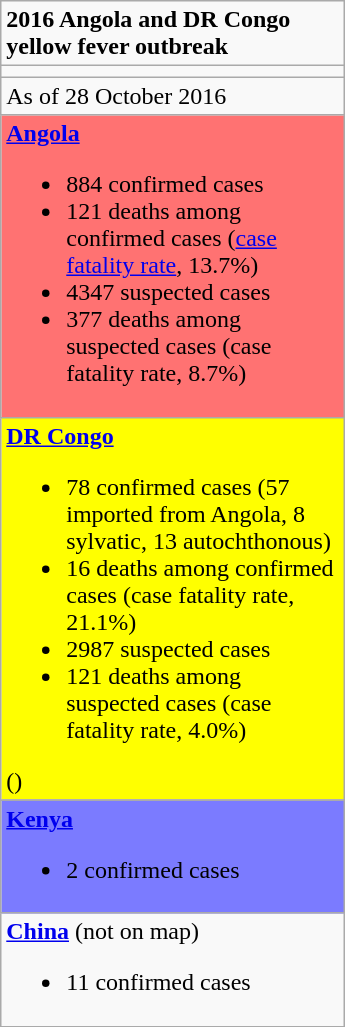<table class="wikitable" align="right" width="230px">
<tr>
<td><strong>2016 Angola and DR Congo yellow fever outbreak</strong></td>
</tr>
<tr>
<td></td>
</tr>
<tr>
<td>As of 28 October 2016</td>
</tr>
<tr>
<td style="background: #ff7272;"><strong><a href='#'>Angola</a></strong><br><ul><li>884 confirmed cases</li><li>121 deaths among confirmed cases (<a href='#'>case fatality rate</a>, 13.7%)</li><li>4347 suspected cases</li><li>377 deaths among suspected cases (case fatality rate, 8.7%)</li></ul></td>
</tr>
<tr>
<td style="background: yellow;"><strong><a href='#'>DR Congo</a></strong><br><ul><li>78 confirmed cases (57 imported from Angola, 8 sylvatic, 13 autochthonous)</li><li>16 deaths among confirmed cases (case fatality rate, 21.1%)</li><li>2987 suspected cases</li><li>121 deaths among suspected cases (case fatality rate, 4.0%)</li></ul>()</td>
</tr>
<tr>
<td style="background: #7b7bff;"><strong><a href='#'>Kenya</a></strong><br><ul><li>2 confirmed cases</li></ul></td>
</tr>
<tr>
<td><strong><a href='#'>China</a></strong> (not on map)<br><ul><li>11 confirmed cases</li></ul></td>
</tr>
</table>
